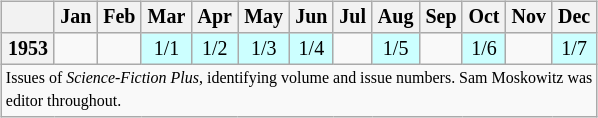<table class="wikitable" style="font-size: 10pt; line-height: 11pt; margin-left: 2em; text-align: center; float: right">
<tr>
<th></th>
<th>Jan</th>
<th>Feb</th>
<th>Mar</th>
<th>Apr</th>
<th>May</th>
<th>Jun</th>
<th>Jul</th>
<th>Aug</th>
<th>Sep</th>
<th>Oct</th>
<th>Nov</th>
<th>Dec</th>
</tr>
<tr>
<th>1953</th>
<td></td>
<td></td>
<td bgcolor=#ccffff>1/1</td>
<td bgcolor=#ccffff>1/2</td>
<td bgcolor=#ccffff>1/3</td>
<td bgcolor=#ccffff>1/4</td>
<td></td>
<td bgcolor=#ccffff>1/5</td>
<td></td>
<td bgcolor=#ccffff>1/6</td>
<td></td>
<td bgcolor=#ccffff>1/7</td>
</tr>
<tr>
<td colspan="13" style="font-size: 8pt; text-align:left">Issues of <em>Science-Fiction Plus</em>, identifying volume and issue numbers.  Sam Moskowitz was <br>editor throughout.</td>
</tr>
</table>
